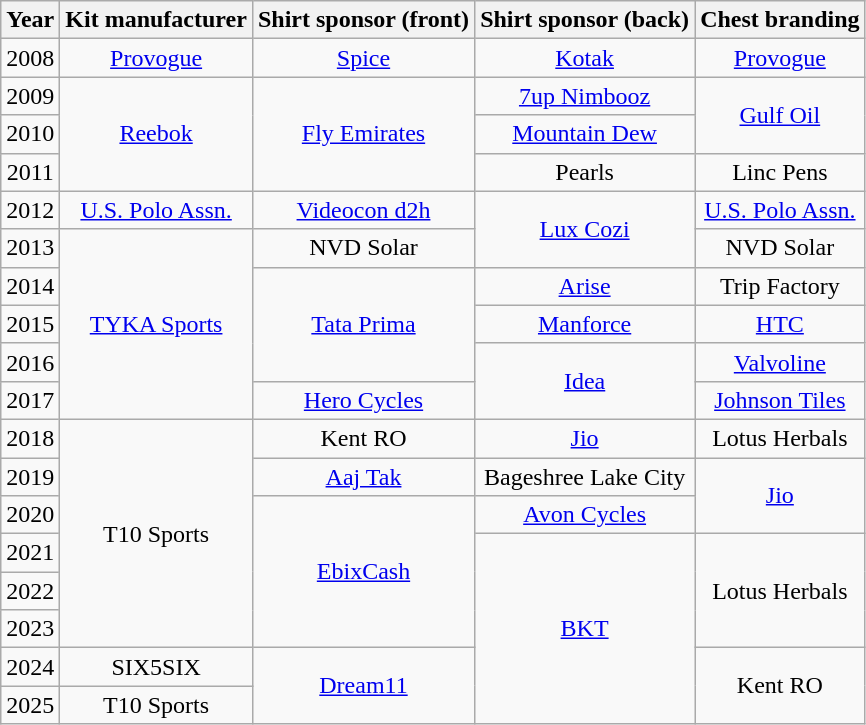<table class="wikitable" style="text-align: center;">
<tr>
<th>Year</th>
<th>Kit manufacturer</th>
<th>Shirt sponsor (front)</th>
<th>Shirt sponsor (back)</th>
<th>Chest branding</th>
</tr>
<tr>
<td>2008</td>
<td><a href='#'>Provogue</a></td>
<td><a href='#'>Spice</a></td>
<td><a href='#'>Kotak</a></td>
<td><a href='#'>Provogue</a></td>
</tr>
<tr>
<td>2009</td>
<td rowspan=3><a href='#'>Reebok</a></td>
<td rowspan=3><a href='#'>Fly Emirates</a></td>
<td><a href='#'>7up Nimbooz</a></td>
<td rowspan="2"><a href='#'>Gulf Oil</a></td>
</tr>
<tr>
<td>2010</td>
<td><a href='#'>Mountain Dew</a></td>
</tr>
<tr>
<td>2011</td>
<td>Pearls</td>
<td>Linc Pens</td>
</tr>
<tr>
<td>2012</td>
<td><a href='#'>U.S. Polo Assn.</a></td>
<td><a href='#'>Videocon d2h</a></td>
<td rowspan=2><a href='#'>Lux Cozi</a></td>
<td><a href='#'>U.S. Polo Assn.</a></td>
</tr>
<tr>
<td>2013</td>
<td rowspan="5"><a href='#'>TYKA Sports</a></td>
<td>NVD Solar</td>
<td>NVD Solar</td>
</tr>
<tr>
<td>2014</td>
<td rowspan=3><a href='#'>Tata Prima</a></td>
<td><a href='#'>Arise</a></td>
<td>Trip Factory</td>
</tr>
<tr>
<td>2015</td>
<td><a href='#'>Manforce</a></td>
<td><a href='#'>HTC</a></td>
</tr>
<tr>
<td>2016</td>
<td rowspan=2><a href='#'>Idea</a></td>
<td><a href='#'>Valvoline</a></td>
</tr>
<tr>
<td>2017</td>
<td><a href='#'>Hero Cycles</a></td>
<td><a href='#'>Johnson Tiles</a></td>
</tr>
<tr>
<td>2018</td>
<td rowspan=6>T10 Sports</td>
<td>Kent RO</td>
<td><a href='#'>Jio</a></td>
<td>Lotus Herbals</td>
</tr>
<tr>
<td>2019</td>
<td><a href='#'>Aaj Tak</a></td>
<td>Bageshree Lake City</td>
<td rowspan=2><a href='#'>Jio</a></td>
</tr>
<tr>
<td>2020</td>
<td rowspan=4><a href='#'>EbixCash</a></td>
<td><a href='#'>Avon Cycles</a></td>
</tr>
<tr>
<td>2021</td>
<td rowspan=5><a href='#'>BKT</a></td>
<td rowspan=3>Lotus Herbals</td>
</tr>
<tr>
<td>2022</td>
</tr>
<tr>
<td>2023</td>
</tr>
<tr>
<td>2024</td>
<td>SIX5SIX</td>
<td rowspan=2><a href='#'>Dream11</a></td>
<td rowspan=2>Kent RO</td>
</tr>
<tr>
<td>2025</td>
<td>T10 Sports</td>
</tr>
</table>
